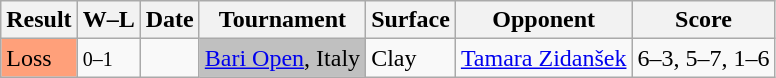<table class="wikitable">
<tr>
<th>Result</th>
<th class=unsortable>W–L</th>
<th>Date</th>
<th>Tournament</th>
<th>Surface</th>
<th>Opponent</th>
<th class=unsortable>Score</th>
</tr>
<tr>
<td style="background:#ffa07a;">Loss</td>
<td><small>0–1</small></td>
<td><a href='#'></a></td>
<td bgcolor=silver><a href='#'>Bari Open</a>, Italy</td>
<td>Clay</td>
<td> <a href='#'>Tamara Zidanšek</a></td>
<td>6–3, 5–7, 1–6</td>
</tr>
</table>
